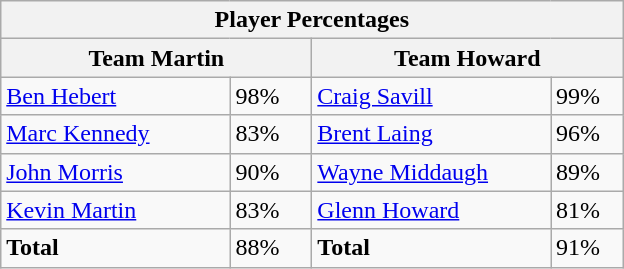<table class="wikitable">
<tr>
<th colspan=4 width=400>Player Percentages</th>
</tr>
<tr>
<th colspan=2 width=200> Team Martin</th>
<th colspan=2 width=200> Team Howard</th>
</tr>
<tr>
<td><a href='#'>Ben Hebert</a></td>
<td>98%</td>
<td><a href='#'>Craig Savill</a></td>
<td>99%</td>
</tr>
<tr>
<td><a href='#'>Marc Kennedy</a></td>
<td>83%</td>
<td><a href='#'>Brent Laing</a></td>
<td>96%</td>
</tr>
<tr>
<td><a href='#'>John Morris</a></td>
<td>90%</td>
<td><a href='#'>Wayne Middaugh</a></td>
<td>89%</td>
</tr>
<tr>
<td><a href='#'>Kevin Martin</a></td>
<td>83%</td>
<td><a href='#'>Glenn Howard</a></td>
<td>81%</td>
</tr>
<tr>
<td><strong>Total</strong></td>
<td>88%</td>
<td><strong>Total</strong></td>
<td>91%</td>
</tr>
</table>
